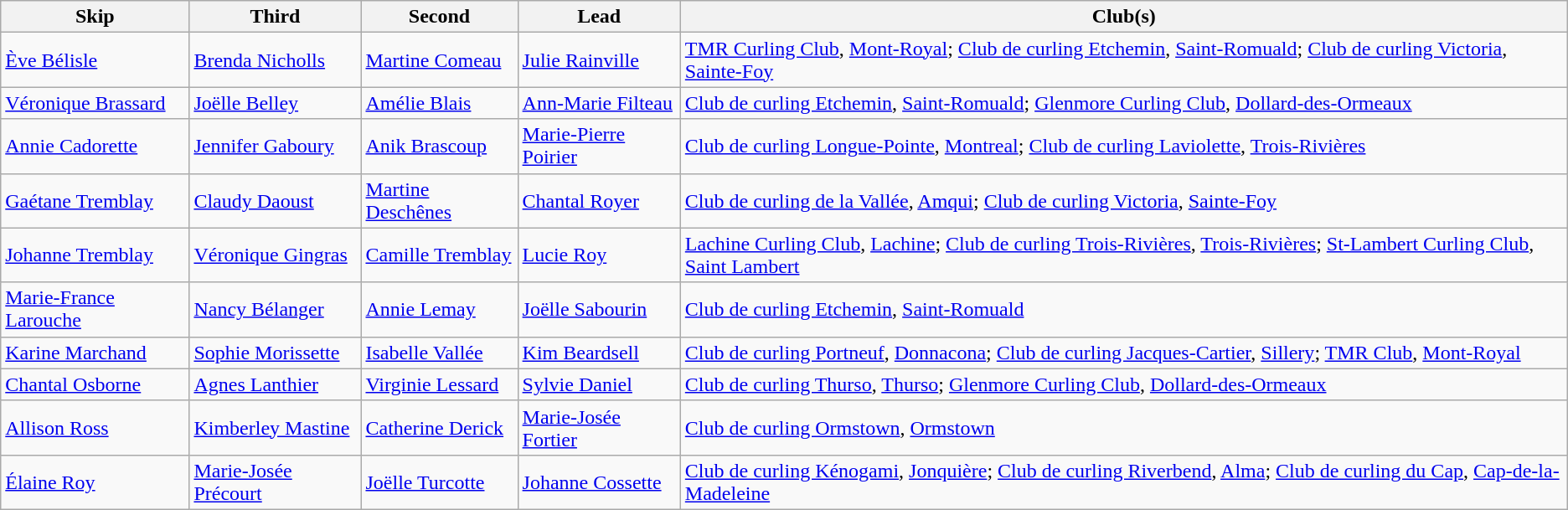<table class="wikitable" border="1">
<tr>
<th>Skip</th>
<th>Third</th>
<th>Second</th>
<th>Lead</th>
<th>Club(s)</th>
</tr>
<tr>
<td><a href='#'>Ève Bélisle</a></td>
<td><a href='#'>Brenda Nicholls</a></td>
<td><a href='#'>Martine Comeau</a></td>
<td><a href='#'>Julie Rainville</a></td>
<td><a href='#'>TMR Curling Club</a>, <a href='#'>Mont-Royal</a>; <a href='#'>Club de curling Etchemin</a>, <a href='#'>Saint-Romuald</a>; <a href='#'>Club de curling Victoria</a>, <a href='#'>Sainte-Foy</a></td>
</tr>
<tr>
<td><a href='#'>Véronique Brassard</a></td>
<td><a href='#'>Joëlle Belley</a></td>
<td><a href='#'>Amélie Blais</a></td>
<td><a href='#'>Ann-Marie Filteau</a></td>
<td><a href='#'>Club de curling Etchemin</a>, <a href='#'>Saint-Romuald</a>; <a href='#'>Glenmore Curling Club</a>, <a href='#'>Dollard-des-Ormeaux</a></td>
</tr>
<tr>
<td><a href='#'>Annie Cadorette</a></td>
<td><a href='#'>Jennifer Gaboury</a></td>
<td><a href='#'>Anik Brascoup</a></td>
<td><a href='#'>Marie-Pierre Poirier</a></td>
<td><a href='#'>Club de curling Longue-Pointe</a>, <a href='#'>Montreal</a>; <a href='#'>Club de curling Laviolette</a>, <a href='#'>Trois-Rivières</a></td>
</tr>
<tr>
<td><a href='#'>Gaétane Tremblay</a></td>
<td><a href='#'>Claudy Daoust</a></td>
<td><a href='#'>Martine Deschênes</a></td>
<td><a href='#'>Chantal Royer</a></td>
<td><a href='#'>Club de curling de la Vallée</a>, <a href='#'>Amqui</a>; <a href='#'>Club de curling Victoria</a>, <a href='#'>Sainte-Foy</a></td>
</tr>
<tr>
<td><a href='#'>Johanne Tremblay</a></td>
<td><a href='#'>Véronique Gingras</a></td>
<td><a href='#'>Camille Tremblay</a></td>
<td><a href='#'>Lucie Roy</a></td>
<td><a href='#'>Lachine Curling Club</a>, <a href='#'>Lachine</a>; <a href='#'>Club de curling Trois-Rivières</a>, <a href='#'>Trois-Rivières</a>; <a href='#'>St-Lambert Curling Club</a>, <a href='#'>Saint Lambert</a></td>
</tr>
<tr>
<td><a href='#'>Marie-France Larouche</a></td>
<td><a href='#'>Nancy Bélanger</a></td>
<td><a href='#'>Annie Lemay</a></td>
<td><a href='#'>Joëlle Sabourin</a></td>
<td><a href='#'>Club de curling Etchemin</a>, <a href='#'>Saint-Romuald</a></td>
</tr>
<tr>
<td><a href='#'>Karine Marchand</a></td>
<td><a href='#'>Sophie Morissette</a></td>
<td><a href='#'>Isabelle Vallée</a></td>
<td><a href='#'>Kim Beardsell</a></td>
<td><a href='#'>Club de curling Portneuf</a>, <a href='#'>Donnacona</a>; <a href='#'>Club de curling Jacques-Cartier</a>, <a href='#'>Sillery</a>; <a href='#'>TMR Club</a>, <a href='#'>Mont-Royal</a></td>
</tr>
<tr>
<td><a href='#'>Chantal Osborne</a></td>
<td><a href='#'>Agnes Lanthier</a></td>
<td><a href='#'>Virginie Lessard</a></td>
<td><a href='#'>Sylvie Daniel</a></td>
<td><a href='#'>Club de curling Thurso</a>, <a href='#'>Thurso</a>; <a href='#'>Glenmore Curling Club</a>, <a href='#'>Dollard-des-Ormeaux</a></td>
</tr>
<tr>
<td><a href='#'>Allison Ross</a></td>
<td><a href='#'>Kimberley Mastine</a></td>
<td><a href='#'>Catherine Derick</a></td>
<td><a href='#'>Marie-Josée Fortier</a></td>
<td><a href='#'>Club de curling Ormstown</a>, <a href='#'>Ormstown</a></td>
</tr>
<tr>
<td><a href='#'>Élaine Roy</a></td>
<td><a href='#'>Marie-Josée Précourt</a></td>
<td><a href='#'>Joëlle Turcotte</a></td>
<td><a href='#'>Johanne Cossette</a></td>
<td><a href='#'>Club de curling Kénogami</a>, <a href='#'>Jonquière</a>; <a href='#'>Club de curling Riverbend</a>, <a href='#'>Alma</a>; <a href='#'>Club de curling du Cap</a>, <a href='#'>Cap-de-la-Madeleine</a></td>
</tr>
</table>
